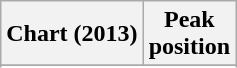<table class="wikitable sortable plainrowheaders">
<tr>
<th scope="col">Chart (2013)</th>
<th scope="col">Peak<br>position</th>
</tr>
<tr>
</tr>
<tr>
</tr>
</table>
